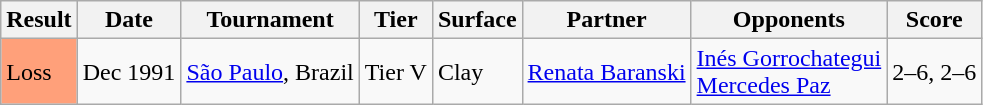<table class="sortable wikitable">
<tr>
<th>Result</th>
<th>Date</th>
<th>Tournament</th>
<th>Tier</th>
<th>Surface</th>
<th>Partner</th>
<th>Opponents</th>
<th class="unsortable">Score</th>
</tr>
<tr>
<td style="background:#FFA07A;">Loss</td>
<td>Dec 1991</td>
<td><a href='#'>São Paulo</a>, Brazil</td>
<td>Tier V</td>
<td>Clay</td>
<td> <a href='#'>Renata Baranski</a></td>
<td> <a href='#'>Inés Gorrochategui</a><br> <a href='#'>Mercedes Paz</a></td>
<td>2–6, 2–6</td>
</tr>
</table>
